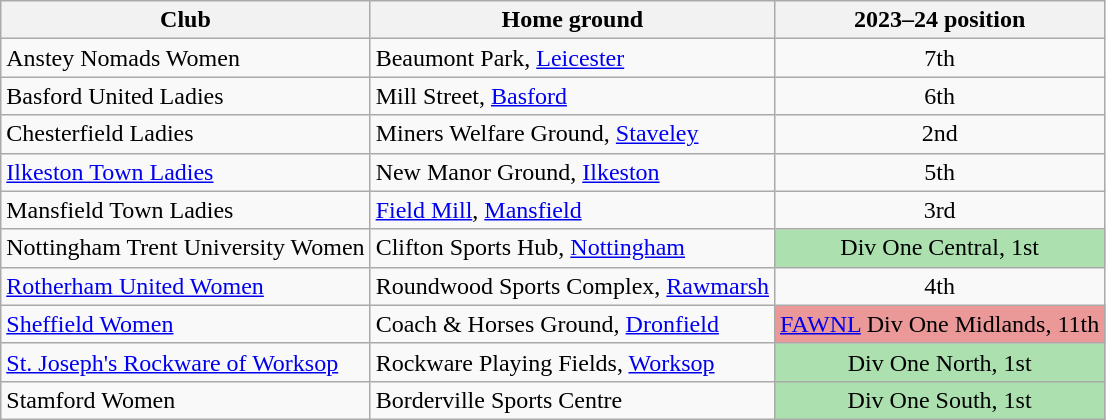<table class="wikitable sortable">
<tr>
<th>Club</th>
<th>Home ground</th>
<th>2023–24 position</th>
</tr>
<tr>
<td>Anstey Nomads Women</td>
<td>Beaumont Park, <a href='#'>Leicester</a></td>
<td style="text-align:center;">7th</td>
</tr>
<tr>
<td>Basford United Ladies</td>
<td>Mill Street, <a href='#'>Basford</a></td>
<td style="text-align:center;">6th</td>
</tr>
<tr>
<td>Chesterfield Ladies</td>
<td>Miners Welfare Ground, <a href='#'>Staveley</a></td>
<td style="text-align:center;">2nd</td>
</tr>
<tr>
<td><a href='#'>Ilkeston Town Ladies</a></td>
<td>New Manor Ground, <a href='#'>Ilkeston</a></td>
<td style="text-align:center;">5th</td>
</tr>
<tr>
<td>Mansfield Town Ladies</td>
<td><a href='#'>Field Mill</a>, <a href='#'>Mansfield</a></td>
<td style="text-align:center;">3rd</td>
</tr>
<tr>
<td>Nottingham Trent University Women</td>
<td>Clifton Sports Hub, <a href='#'>Nottingham</a></td>
<td style="text-align:center;" bgcolor="#ACE1AF">Div One Central, 1st</td>
</tr>
<tr>
<td><a href='#'>Rotherham United Women</a></td>
<td>Roundwood Sports Complex, <a href='#'>Rawmarsh</a></td>
<td style="text-align:center;">4th</td>
</tr>
<tr>
<td><a href='#'>Sheffield Women</a></td>
<td>Coach & Horses Ground, <a href='#'>Dronfield</a></td>
<td style="text-align:center;" bgcolor="#EB9898"><a href='#'>FAWNL</a> Div One Midlands, 11th</td>
</tr>
<tr>
<td><a href='#'>St. Joseph's Rockware of Worksop</a></td>
<td>Rockware Playing Fields, <a href='#'>Worksop</a></td>
<td style="text-align:center;" bgcolor="#ACE1AF">Div One North, 1st</td>
</tr>
<tr>
<td>Stamford Women</td>
<td>Borderville Sports Centre</td>
<td style="text-align:center;" bgcolor="#ACE1AF">Div One South, 1st</td>
</tr>
</table>
